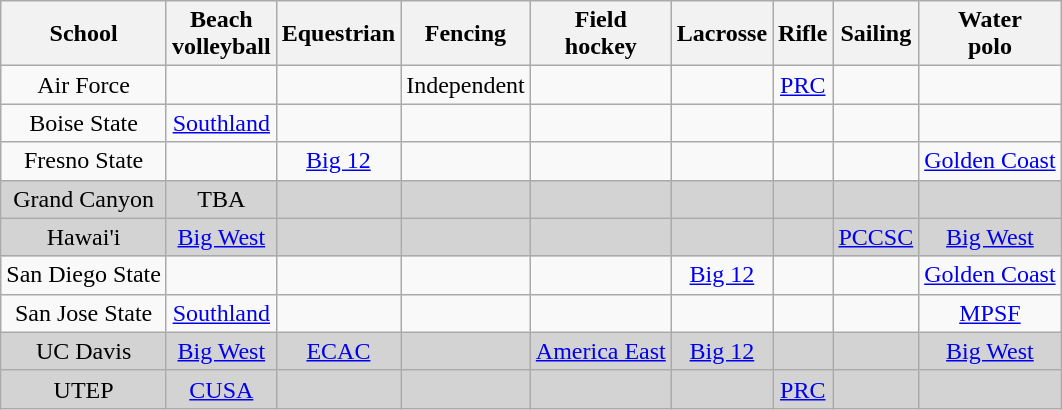<table class="wikitable" style="text-align:center">
<tr>
<th>School</th>
<th>Beach<br>volleyball</th>
<th>Equestrian</th>
<th>Fencing</th>
<th>Field<br>hockey</th>
<th>Lacrosse</th>
<th>Rifle</th>
<th>Sailing</th>
<th>Water<br>polo</th>
</tr>
<tr>
<td>Air Force</td>
<td></td>
<td></td>
<td>Independent</td>
<td></td>
<td></td>
<td><a href='#'>PRC</a></td>
<td></td>
<td></td>
</tr>
<tr>
<td>Boise State</td>
<td><a href='#'>Southland</a></td>
<td></td>
<td></td>
<td></td>
<td></td>
<td></td>
<td></td>
<td></td>
</tr>
<tr>
<td>Fresno State</td>
<td></td>
<td><a href='#'>Big 12</a></td>
<td></td>
<td></td>
<td></td>
<td></td>
<td></td>
<td><a href='#'>Golden Coast</a></td>
</tr>
<tr bgcolor=lightgray>
<td>Grand Canyon</td>
<td>TBA</td>
<td></td>
<td></td>
<td></td>
<td></td>
<td></td>
<td></td>
<td></td>
</tr>
<tr bgcolor=lightgray>
<td>Hawai'i</td>
<td><a href='#'>Big West</a></td>
<td></td>
<td></td>
<td></td>
<td></td>
<td></td>
<td><a href='#'>PCCSC</a></td>
<td><a href='#'>Big West</a></td>
</tr>
<tr>
<td>San Diego State</td>
<td></td>
<td></td>
<td></td>
<td></td>
<td><a href='#'>Big 12</a></td>
<td></td>
<td></td>
<td><a href='#'>Golden Coast</a></td>
</tr>
<tr>
<td>San Jose State</td>
<td><a href='#'>Southland</a></td>
<td></td>
<td></td>
<td></td>
<td></td>
<td></td>
<td></td>
<td><a href='#'>MPSF</a></td>
</tr>
<tr bgcolor=lightgray>
<td>UC Davis</td>
<td><a href='#'>Big West</a></td>
<td><a href='#'>ECAC</a></td>
<td></td>
<td><a href='#'>America East</a></td>
<td><a href='#'>Big 12</a></td>
<td></td>
<td></td>
<td><a href='#'>Big West</a></td>
</tr>
<tr bgcolor=lightgray>
<td>UTEP</td>
<td><a href='#'>CUSA</a></td>
<td></td>
<td></td>
<td></td>
<td></td>
<td><a href='#'>PRC</a></td>
<td></td>
<td></td>
</tr>
</table>
